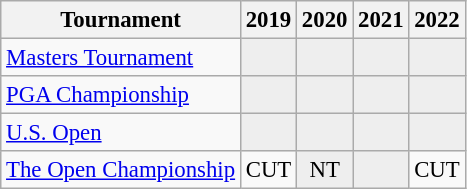<table class="wikitable" style="font-size:95%;text-align:center;">
<tr>
<th>Tournament</th>
<th>2019</th>
<th>2020</th>
<th>2021</th>
<th>2022</th>
</tr>
<tr>
<td align=left><a href='#'>Masters Tournament</a></td>
<td style="background:#eeeeee;"></td>
<td style="background:#eeeeee;"></td>
<td style="background:#eeeeee;"></td>
<td style="background:#eeeeee;"></td>
</tr>
<tr>
<td align=left><a href='#'>PGA Championship</a></td>
<td style="background:#eeeeee;"></td>
<td style="background:#eeeeee;"></td>
<td style="background:#eeeeee;"></td>
<td style="background:#eeeeee;"></td>
</tr>
<tr>
<td align=left><a href='#'>U.S. Open</a></td>
<td style="background:#eeeeee;"></td>
<td style="background:#eeeeee;"></td>
<td style="background:#eeeeee;"></td>
<td style="background:#eeeeee;"></td>
</tr>
<tr>
<td align=left><a href='#'>The Open Championship</a></td>
<td>CUT</td>
<td style="background:#eeeeee;">NT</td>
<td style="background:#eeeeee;"></td>
<td>CUT</td>
</tr>
</table>
